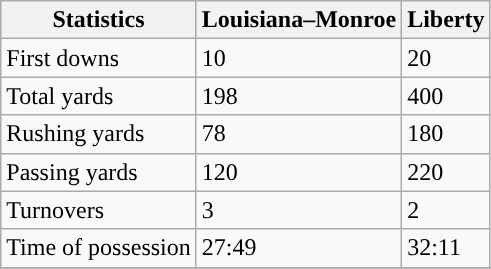<table class="wikitable">
<tr>
<th>Statistics</th>
<th>Louisiana–Monroe</th>
<th>Liberty</th>
</tr>
<tr>
<td>First downs</td>
<td>10</td>
<td>20</td>
</tr>
<tr>
<td>Total yards</td>
<td>198</td>
<td>400</td>
</tr>
<tr>
<td>Rushing yards</td>
<td>78</td>
<td>180</td>
</tr>
<tr>
<td>Passing yards</td>
<td>120</td>
<td>220</td>
</tr>
<tr>
<td>Turnovers</td>
<td>3</td>
<td>2</td>
</tr>
<tr>
<td>Time of possession</td>
<td>27:49</td>
<td>32:11</td>
</tr>
<tr>
</tr>
</table>
